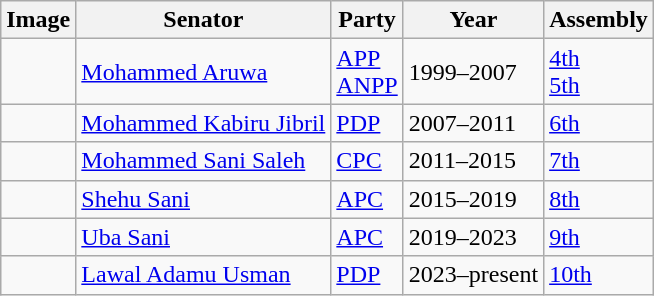<table class="wikitable">
<tr>
<th>Image</th>
<th>Senator</th>
<th>Party</th>
<th>Year</th>
<th>Assembly</th>
</tr>
<tr>
<td></td>
<td><a href='#'>Mohammed Aruwa</a></td>
<td><a href='#'>APP</a> <br><a href='#'>ANPP</a></td>
<td>1999–2007</td>
<td><a href='#'>4th</a> <br><a href='#'>5th</a></td>
</tr>
<tr>
<td></td>
<td><a href='#'>Mohammed Kabiru Jibril</a></td>
<td><a href='#'>PDP</a></td>
<td>2007–2011</td>
<td><a href='#'>6th</a></td>
</tr>
<tr>
<td></td>
<td><a href='#'>Mohammed Sani Saleh</a></td>
<td><a href='#'>CPC</a></td>
<td>2011–2015</td>
<td><a href='#'>7th</a></td>
</tr>
<tr>
<td></td>
<td><a href='#'>Shehu Sani</a></td>
<td><a href='#'>APC</a></td>
<td>2015–2019</td>
<td><a href='#'>8th</a></td>
</tr>
<tr>
<td></td>
<td><a href='#'>Uba Sani</a></td>
<td><a href='#'>APC</a></td>
<td>2019–2023</td>
<td><a href='#'>9th</a></td>
</tr>
<tr>
<td></td>
<td><a href='#'>Lawal Adamu Usman</a></td>
<td><a href='#'>PDP</a></td>
<td>2023–present</td>
<td><a href='#'>10th</a></td>
</tr>
</table>
